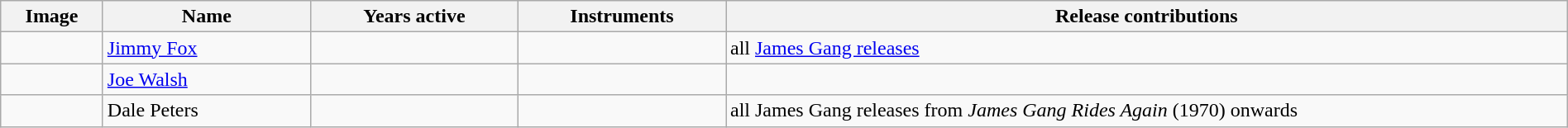<table class="wikitable" border="1" width=100%>
<tr>
<th width="75">Image</th>
<th width="160">Name</th>
<th width="160">Years active</th>
<th width="160">Instruments</th>
<th>Release contributions</th>
</tr>
<tr>
<td></td>
<td><a href='#'>Jimmy Fox</a></td>
<td></td>
<td></td>
<td>all <a href='#'>James Gang releases</a></td>
</tr>
<tr>
<td></td>
<td><a href='#'>Joe Walsh</a></td>
<td></td>
<td></td>
<td></td>
</tr>
<tr>
<td></td>
<td>Dale Peters</td>
<td></td>
<td></td>
<td>all James Gang releases from <em>James Gang Rides Again</em> (1970) onwards</td>
</tr>
</table>
